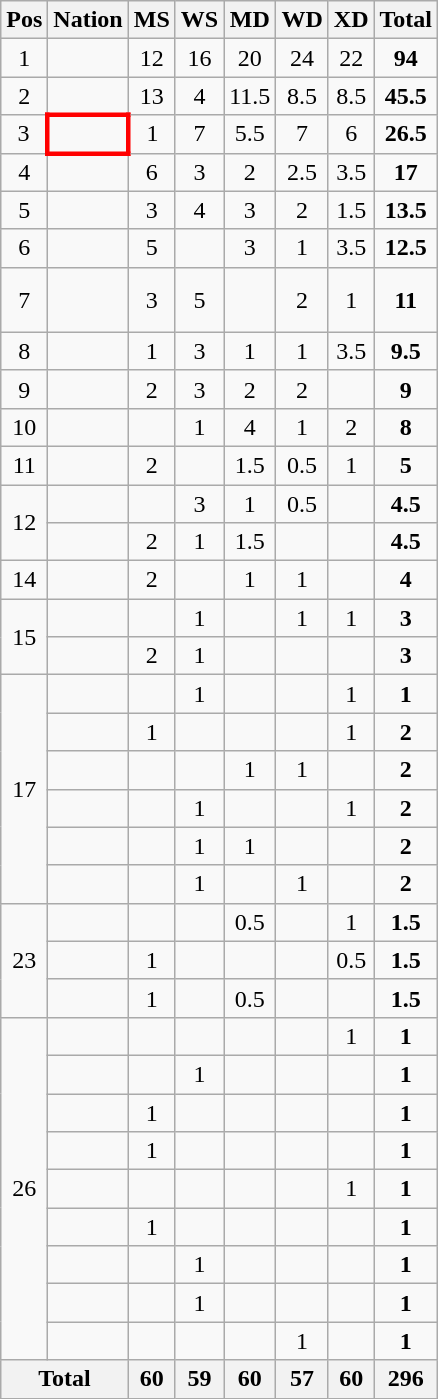<table class="wikitable" style="text-align:center">
<tr>
<th>Pos</th>
<th>Nation</th>
<th>MS</th>
<th>WS</th>
<th>MD</th>
<th>WD</th>
<th>XD</th>
<th>Total</th>
</tr>
<tr>
<td>1</td>
<td align="left"></td>
<td>12</td>
<td>16</td>
<td>20</td>
<td>24</td>
<td>22</td>
<td><strong>94</strong></td>
</tr>
<tr>
<td>2</td>
<td align="left"></td>
<td>13</td>
<td>4</td>
<td>11.5</td>
<td>8.5</td>
<td>8.5</td>
<td><strong>45.5</strong></td>
</tr>
<tr>
<td>3</td>
<td align="left" style="border: 3px solid red"></td>
<td>1</td>
<td>7</td>
<td>5.5</td>
<td>7</td>
<td>6</td>
<td><strong>26.5</strong></td>
</tr>
<tr>
<td>4</td>
<td align="left"></td>
<td>6</td>
<td>3</td>
<td>2</td>
<td>2.5</td>
<td>3.5</td>
<td><strong>17</strong></td>
</tr>
<tr>
<td>5</td>
<td align="left"></td>
<td>3</td>
<td>4</td>
<td>3</td>
<td>2</td>
<td>1.5</td>
<td><strong>13.5</strong></td>
</tr>
<tr>
<td>6</td>
<td align="left"></td>
<td>5</td>
<td></td>
<td>3</td>
<td>1</td>
<td>3.5</td>
<td><strong>12.5</strong></td>
</tr>
<tr>
<td>7</td>
<td align="left"><br><em><br></em></td>
<td>3</td>
<td>5</td>
<td></td>
<td>2</td>
<td>1</td>
<td><strong>11</strong></td>
</tr>
<tr>
<td>8</td>
<td align="left"></td>
<td>1</td>
<td>3</td>
<td>1</td>
<td>1</td>
<td>3.5</td>
<td><strong>9.5</strong></td>
</tr>
<tr>
<td>9</td>
<td align="left"></td>
<td>2</td>
<td>3</td>
<td>2</td>
<td>2</td>
<td></td>
<td><strong>9</strong></td>
</tr>
<tr>
<td>10</td>
<td align="left"></td>
<td></td>
<td>1</td>
<td>4</td>
<td>1</td>
<td>2</td>
<td><strong>8</strong></td>
</tr>
<tr>
<td>11</td>
<td align="left"></td>
<td>2</td>
<td></td>
<td>1.5</td>
<td>0.5</td>
<td>1</td>
<td><strong>5</strong></td>
</tr>
<tr>
<td rowspan="2">12</td>
<td align="left"></td>
<td></td>
<td>3</td>
<td>1</td>
<td>0.5</td>
<td></td>
<td><strong>4.5</strong></td>
</tr>
<tr>
<td align="left"></td>
<td>2</td>
<td>1</td>
<td>1.5</td>
<td></td>
<td></td>
<td><strong>4.5</strong></td>
</tr>
<tr>
<td>14</td>
<td align="left"></td>
<td>2</td>
<td></td>
<td>1</td>
<td>1</td>
<td></td>
<td><strong>4</strong></td>
</tr>
<tr>
<td rowspan="2">15</td>
<td align="left"></td>
<td></td>
<td>1</td>
<td></td>
<td>1</td>
<td>1</td>
<td><strong>3</strong></td>
</tr>
<tr>
<td align="left"></td>
<td>2</td>
<td>1</td>
<td></td>
<td></td>
<td></td>
<td><strong>3</strong></td>
</tr>
<tr>
<td rowspan="6">17</td>
<td align="left"></td>
<td></td>
<td>1</td>
<td></td>
<td></td>
<td>1</td>
<td><strong>1</strong></td>
</tr>
<tr>
<td align="left"></td>
<td>1</td>
<td></td>
<td></td>
<td></td>
<td>1</td>
<td><strong>2</strong></td>
</tr>
<tr>
<td align="left"></td>
<td></td>
<td></td>
<td>1</td>
<td>1</td>
<td></td>
<td><strong>2</strong></td>
</tr>
<tr>
<td align="left"></td>
<td></td>
<td>1</td>
<td></td>
<td></td>
<td>1</td>
<td><strong>2</strong></td>
</tr>
<tr>
<td align="left"></td>
<td></td>
<td>1</td>
<td>1</td>
<td></td>
<td></td>
<td><strong>2</strong></td>
</tr>
<tr>
<td align="left"></td>
<td></td>
<td>1</td>
<td></td>
<td>1</td>
<td></td>
<td><strong>2</strong></td>
</tr>
<tr>
<td rowspan="3">23</td>
<td align="left"></td>
<td></td>
<td></td>
<td>0.5</td>
<td></td>
<td>1</td>
<td><strong>1.5</strong></td>
</tr>
<tr>
<td align="left"></td>
<td>1</td>
<td></td>
<td></td>
<td></td>
<td>0.5</td>
<td><strong>1.5</strong></td>
</tr>
<tr>
<td align="left"></td>
<td>1</td>
<td></td>
<td>0.5</td>
<td></td>
<td></td>
<td><strong>1.5</strong></td>
</tr>
<tr>
<td rowspan="9">26</td>
<td align="left"></td>
<td></td>
<td></td>
<td></td>
<td></td>
<td>1</td>
<td><strong>1</strong></td>
</tr>
<tr>
<td align="left"></td>
<td></td>
<td>1</td>
<td></td>
<td></td>
<td></td>
<td><strong>1</strong></td>
</tr>
<tr>
<td align="left"></td>
<td>1</td>
<td></td>
<td></td>
<td></td>
<td></td>
<td><strong>1</strong></td>
</tr>
<tr>
<td align="left"></td>
<td>1</td>
<td></td>
<td></td>
<td></td>
<td></td>
<td><strong>1</strong></td>
</tr>
<tr>
<td align="left"></td>
<td></td>
<td></td>
<td></td>
<td></td>
<td>1</td>
<td><strong>1</strong></td>
</tr>
<tr>
<td align="left"></td>
<td>1</td>
<td></td>
<td></td>
<td></td>
<td></td>
<td><strong>1</strong></td>
</tr>
<tr>
<td align="left"></td>
<td></td>
<td>1</td>
<td></td>
<td></td>
<td></td>
<td><strong>1</strong></td>
</tr>
<tr>
<td align="left"></td>
<td></td>
<td>1</td>
<td></td>
<td></td>
<td></td>
<td><strong>1</strong></td>
</tr>
<tr>
<td align="left"></td>
<td></td>
<td></td>
<td></td>
<td>1</td>
<td></td>
<td><strong>1</strong></td>
</tr>
<tr>
<th colspan="2">Total</th>
<th>60</th>
<th>59</th>
<th>60</th>
<th>57</th>
<th>60</th>
<th>296</th>
</tr>
</table>
